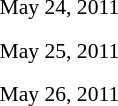<table style="font-size:90%">
<tr>
<td colspan=3>May 24, 2011</td>
</tr>
<tr>
<td width=150 align=right></td>
<td width=100 align=center></td>
<td width=150><strong></strong></td>
</tr>
<tr>
<td width=150 align=right></td>
<td width=100 align=center></td>
<td width=150><strong></strong></td>
</tr>
<tr>
<td colspan=3>May 25, 2011</td>
</tr>
<tr>
<td align=right></td>
<td align=center></td>
<td><strong></strong></td>
</tr>
<tr>
<td width=150 align=right><strong></strong></td>
<td width=100 align=center></td>
<td width=150></td>
</tr>
<tr>
<td colspan=3>May 26, 2011</td>
</tr>
<tr>
<td align=right><strong></strong></td>
<td align=center></td>
<td></td>
</tr>
<tr>
<td width=150 align=right></td>
<td width=100 align=center></td>
<td width=150><strong></strong></td>
</tr>
</table>
